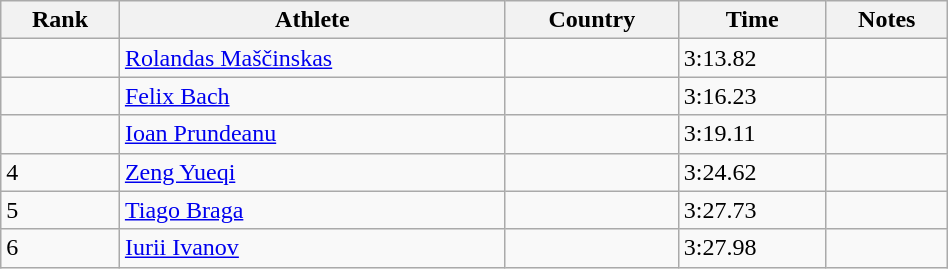<table class="wikitable" width=50%>
<tr>
<th>Rank</th>
<th>Athlete</th>
<th>Country</th>
<th>Time</th>
<th>Notes</th>
</tr>
<tr>
<td></td>
<td><a href='#'>Rolandas Maščinskas</a></td>
<td></td>
<td>3:13.82</td>
<td></td>
</tr>
<tr>
<td></td>
<td><a href='#'>Felix Bach</a></td>
<td></td>
<td>3:16.23</td>
<td></td>
</tr>
<tr>
<td></td>
<td><a href='#'>Ioan Prundeanu</a></td>
<td></td>
<td>3:19.11</td>
<td></td>
</tr>
<tr>
<td>4</td>
<td><a href='#'>Zeng Yueqi</a></td>
<td></td>
<td>3:24.62</td>
<td></td>
</tr>
<tr>
<td>5</td>
<td><a href='#'>Tiago Braga</a></td>
<td></td>
<td>3:27.73</td>
<td></td>
</tr>
<tr>
<td>6</td>
<td><a href='#'>Iurii Ivanov</a></td>
<td></td>
<td>3:27.98</td>
<td></td>
</tr>
</table>
